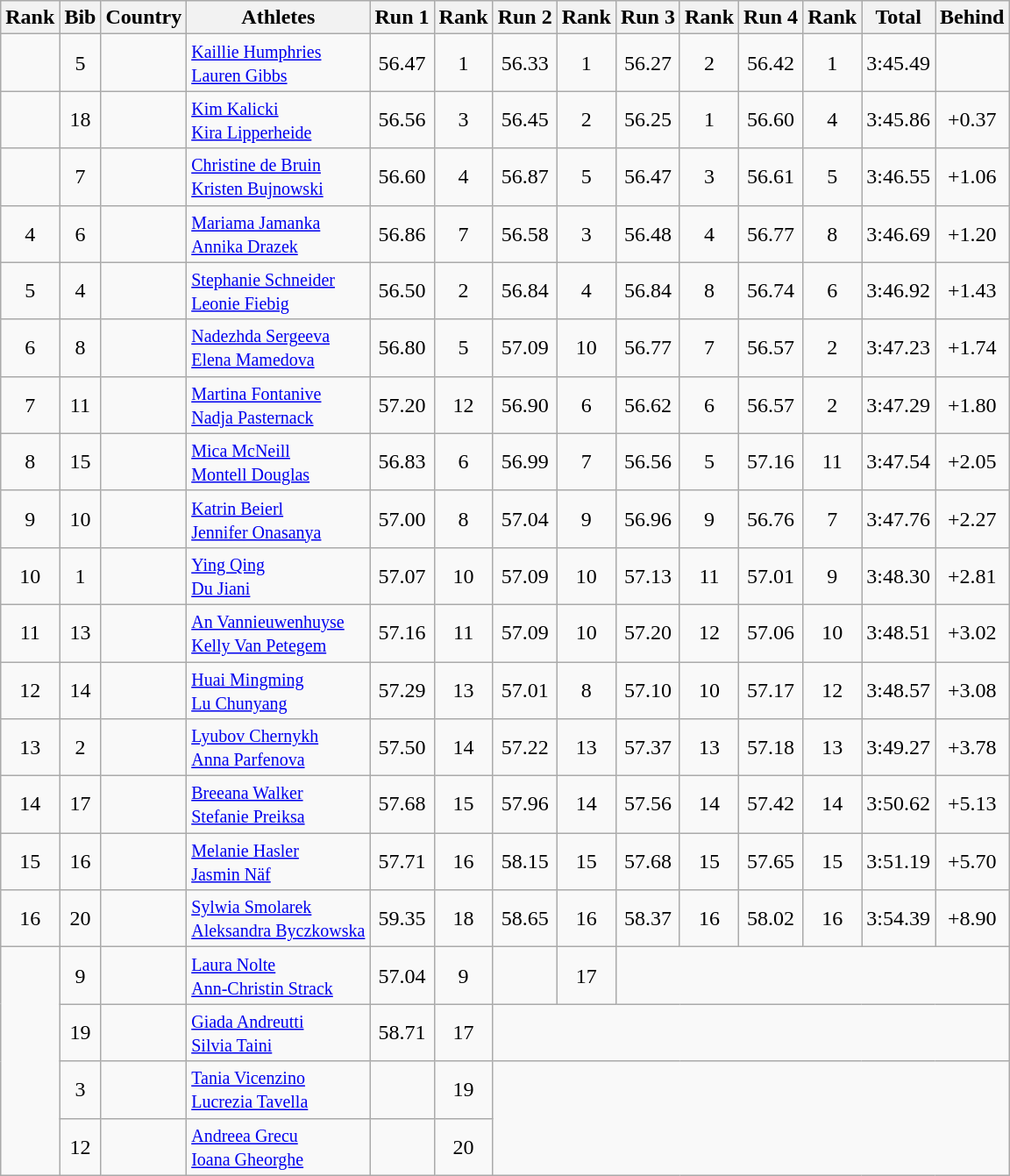<table class="wikitable sortable" style="text-align:center">
<tr>
<th>Rank</th>
<th>Bib</th>
<th>Country</th>
<th>Athletes</th>
<th>Run 1</th>
<th>Rank</th>
<th>Run 2</th>
<th>Rank</th>
<th>Run 3</th>
<th>Rank</th>
<th>Run 4</th>
<th>Rank</th>
<th>Total</th>
<th>Behind</th>
</tr>
<tr>
<td></td>
<td>5</td>
<td align=left></td>
<td align=left><small><a href='#'>Kaillie Humphries</a><br><a href='#'>Lauren Gibbs</a></small></td>
<td>56.47</td>
<td>1</td>
<td>56.33</td>
<td>1</td>
<td>56.27</td>
<td>2</td>
<td>56.42</td>
<td>1</td>
<td>3:45.49</td>
<td></td>
</tr>
<tr>
<td></td>
<td>18</td>
<td align=left></td>
<td align=left><small><a href='#'>Kim Kalicki</a><br><a href='#'>Kira Lipperheide</a></small></td>
<td>56.56</td>
<td>3</td>
<td>56.45</td>
<td>2</td>
<td>56.25</td>
<td>1</td>
<td>56.60</td>
<td>4</td>
<td>3:45.86</td>
<td>+0.37</td>
</tr>
<tr>
<td></td>
<td>7</td>
<td align=left></td>
<td align=left><small><a href='#'>Christine de Bruin</a><br><a href='#'>Kristen Bujnowski</a></small></td>
<td>56.60</td>
<td>4</td>
<td>56.87</td>
<td>5</td>
<td>56.47</td>
<td>3</td>
<td>56.61</td>
<td>5</td>
<td>3:46.55</td>
<td>+1.06</td>
</tr>
<tr>
<td>4</td>
<td>6</td>
<td align=left></td>
<td align=left><small><a href='#'>Mariama Jamanka</a><br><a href='#'>Annika Drazek</a></small></td>
<td>56.86</td>
<td>7</td>
<td>56.58</td>
<td>3</td>
<td>56.48</td>
<td>4</td>
<td>56.77</td>
<td>8</td>
<td>3:46.69</td>
<td>+1.20</td>
</tr>
<tr>
<td>5</td>
<td>4</td>
<td align=left></td>
<td align=left><small><a href='#'>Stephanie Schneider</a><br><a href='#'>Leonie Fiebig</a></small></td>
<td>56.50</td>
<td>2</td>
<td>56.84</td>
<td>4</td>
<td>56.84</td>
<td>8</td>
<td>56.74</td>
<td>6</td>
<td>3:46.92</td>
<td>+1.43</td>
</tr>
<tr>
<td>6</td>
<td>8</td>
<td align=left></td>
<td align=left><small><a href='#'>Nadezhda Sergeeva</a><br><a href='#'>Elena Mamedova</a></small></td>
<td>56.80</td>
<td>5</td>
<td>57.09</td>
<td>10</td>
<td>56.77</td>
<td>7</td>
<td>56.57</td>
<td>2</td>
<td>3:47.23</td>
<td>+1.74</td>
</tr>
<tr>
<td>7</td>
<td>11</td>
<td align=left></td>
<td align=left><small><a href='#'>Martina Fontanive</a><br><a href='#'>Nadja Pasternack</a></small></td>
<td>57.20</td>
<td>12</td>
<td>56.90</td>
<td>6</td>
<td>56.62</td>
<td>6</td>
<td>56.57</td>
<td>2</td>
<td>3:47.29</td>
<td>+1.80</td>
</tr>
<tr>
<td>8</td>
<td>15</td>
<td align=left></td>
<td align=left><small><a href='#'>Mica McNeill</a><br><a href='#'>Montell Douglas</a></small></td>
<td>56.83</td>
<td>6</td>
<td>56.99</td>
<td>7</td>
<td>56.56</td>
<td>5</td>
<td>57.16</td>
<td>11</td>
<td>3:47.54</td>
<td>+2.05</td>
</tr>
<tr>
<td>9</td>
<td>10</td>
<td align=left></td>
<td align=left><small><a href='#'>Katrin Beierl</a><br><a href='#'>Jennifer Onasanya</a></small></td>
<td>57.00</td>
<td>8</td>
<td>57.04</td>
<td>9</td>
<td>56.96</td>
<td>9</td>
<td>56.76</td>
<td>7</td>
<td>3:47.76</td>
<td>+2.27</td>
</tr>
<tr>
<td>10</td>
<td>1</td>
<td align=left></td>
<td align=left><small><a href='#'>Ying Qing</a><br><a href='#'>Du Jiani</a></small></td>
<td>57.07</td>
<td>10</td>
<td>57.09</td>
<td>10</td>
<td>57.13</td>
<td>11</td>
<td>57.01</td>
<td>9</td>
<td>3:48.30</td>
<td>+2.81</td>
</tr>
<tr>
<td>11</td>
<td>13</td>
<td align=left></td>
<td align=left><small><a href='#'>An Vannieuwenhuyse</a><br><a href='#'>Kelly Van Petegem</a></small></td>
<td>57.16</td>
<td>11</td>
<td>57.09</td>
<td>10</td>
<td>57.20</td>
<td>12</td>
<td>57.06</td>
<td>10</td>
<td>3:48.51</td>
<td>+3.02</td>
</tr>
<tr>
<td>12</td>
<td>14</td>
<td align=left></td>
<td align=left><small><a href='#'>Huai Mingming</a><br><a href='#'>Lu Chunyang</a></small></td>
<td>57.29</td>
<td>13</td>
<td>57.01</td>
<td>8</td>
<td>57.10</td>
<td>10</td>
<td>57.17</td>
<td>12</td>
<td>3:48.57</td>
<td>+3.08</td>
</tr>
<tr>
<td>13</td>
<td>2</td>
<td align=left></td>
<td align=left><small><a href='#'>Lyubov Chernykh</a><br><a href='#'>Anna Parfenova</a></small></td>
<td>57.50</td>
<td>14</td>
<td>57.22</td>
<td>13</td>
<td>57.37</td>
<td>13</td>
<td>57.18</td>
<td>13</td>
<td>3:49.27</td>
<td>+3.78</td>
</tr>
<tr>
<td>14</td>
<td>17</td>
<td align=left></td>
<td align=left><small><a href='#'>Breeana Walker</a><br><a href='#'>Stefanie Preiksa</a></small></td>
<td>57.68</td>
<td>15</td>
<td>57.96</td>
<td>14</td>
<td>57.56</td>
<td>14</td>
<td>57.42</td>
<td>14</td>
<td>3:50.62</td>
<td>+5.13</td>
</tr>
<tr>
<td>15</td>
<td>16</td>
<td align=left></td>
<td align=left><small><a href='#'>Melanie Hasler</a><br><a href='#'>Jasmin Näf</a></small></td>
<td>57.71</td>
<td>16</td>
<td>58.15</td>
<td>15</td>
<td>57.68</td>
<td>15</td>
<td>57.65</td>
<td>15</td>
<td>3:51.19</td>
<td>+5.70</td>
</tr>
<tr>
<td>16</td>
<td>20</td>
<td align=left></td>
<td align=left><small><a href='#'>Sylwia Smolarek</a><br><a href='#'>Aleksandra Byczkowska</a></small></td>
<td>59.35</td>
<td>18</td>
<td>58.65</td>
<td>16</td>
<td>58.37</td>
<td>16</td>
<td>58.02</td>
<td>16</td>
<td>3:54.39</td>
<td>+8.90</td>
</tr>
<tr>
<td rowspan=4></td>
<td>9</td>
<td align=left></td>
<td align=left><small><a href='#'>Laura Nolte</a><br><a href='#'>Ann-Christin Strack</a></small></td>
<td>57.04</td>
<td>9</td>
<td></td>
<td>17</td>
<td colspan=8></td>
</tr>
<tr>
<td>19</td>
<td align=left></td>
<td align=left><small><a href='#'>Giada Andreutti</a><br><a href='#'>Silvia Taini</a></small></td>
<td>58.71</td>
<td>17</td>
<td colspan=10></td>
</tr>
<tr>
<td>3</td>
<td align=left></td>
<td align=left><small><a href='#'>Tania Vicenzino</a><br><a href='#'>Lucrezia Tavella</a></small></td>
<td></td>
<td>19</td>
<td colspan=10 rowspan=2></td>
</tr>
<tr>
<td>12</td>
<td align=left></td>
<td align=left><small><a href='#'>Andreea Grecu</a><br><a href='#'>Ioana Gheorghe</a></small></td>
<td></td>
<td>20</td>
</tr>
</table>
